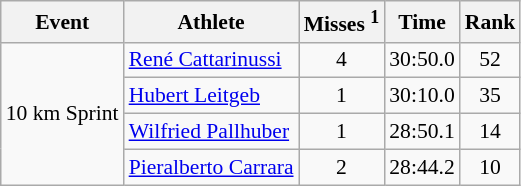<table class="wikitable" style="font-size:90%">
<tr>
<th>Event</th>
<th>Athlete</th>
<th>Misses <sup>1</sup></th>
<th>Time</th>
<th>Rank</th>
</tr>
<tr>
<td rowspan="4">10 km Sprint</td>
<td><a href='#'>René Cattarinussi</a></td>
<td align="center">4</td>
<td align="center">30:50.0</td>
<td align="center">52</td>
</tr>
<tr>
<td><a href='#'>Hubert Leitgeb</a></td>
<td align="center">1</td>
<td align="center">30:10.0</td>
<td align="center">35</td>
</tr>
<tr>
<td><a href='#'>Wilfried Pallhuber</a></td>
<td align="center">1</td>
<td align="center">28:50.1</td>
<td align="center">14</td>
</tr>
<tr>
<td><a href='#'>Pieralberto Carrara</a></td>
<td align="center">2</td>
<td align="center">28:44.2</td>
<td align="center">10</td>
</tr>
</table>
